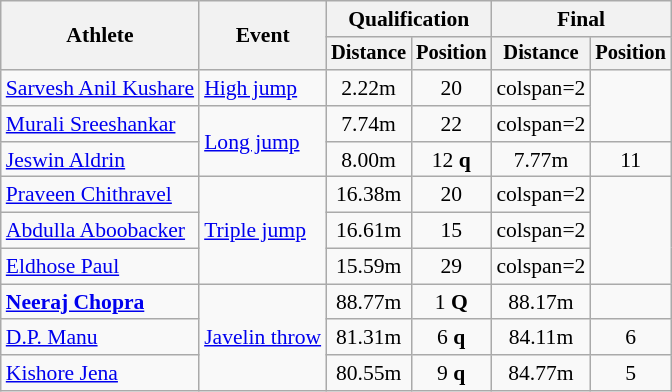<table class="wikitable" style="font-size:90%">
<tr>
<th rowspan="2">Athlete</th>
<th rowspan="2">Event</th>
<th colspan="2">Qualification</th>
<th colspan="2">Final</th>
</tr>
<tr style="font-size:95%">
<th>Distance</th>
<th>Position</th>
<th>Distance</th>
<th>Position</th>
</tr>
<tr align="center">
<td style="text-align:left"><a href='#'>Sarvesh Anil Kushare</a></td>
<td style="text-align:left"><a href='#'>High jump</a></td>
<td>2.22m</td>
<td>20</td>
<td>colspan=2 </td>
</tr>
<tr align="center">
<td style="text-align:left"><a href='#'>Murali Sreeshankar</a></td>
<td rowspan="2" style="text-align:left"><a href='#'>Long jump</a></td>
<td>7.74m</td>
<td>22</td>
<td>colspan=2 </td>
</tr>
<tr align="center">
<td align="left"><a href='#'>Jeswin Aldrin</a></td>
<td>8.00m</td>
<td>12 <strong>q</strong></td>
<td>7.77m</td>
<td>11</td>
</tr>
<tr style="text-align:center">
<td style="text-align:left"><a href='#'>Praveen Chithravel</a></td>
<td rowspan="3" style="text-align:left"><a href='#'>Triple jump</a></td>
<td>16.38m</td>
<td>20</td>
<td>colspan=2 </td>
</tr>
<tr style="text-align:center">
<td style="text-align:left"><a href='#'>Abdulla Aboobacker</a></td>
<td>16.61m</td>
<td>15</td>
<td>colspan=2 </td>
</tr>
<tr style="text-align:center">
<td style="text-align:left"><a href='#'>Eldhose Paul</a></td>
<td>15.59m</td>
<td>29</td>
<td>colspan=2 </td>
</tr>
<tr style="text-align:center">
<td style="text-align:left"><strong><a href='#'>Neeraj Chopra</a></strong></td>
<td rowspan="3" style="text-align:left"><a href='#'>Javelin throw</a></td>
<td>88.77m </td>
<td>1 <strong>Q</strong></td>
<td>88.17m</td>
<td></td>
</tr>
<tr style="text-align:center">
<td style="text-align:left"><a href='#'>D.P. Manu</a></td>
<td>81.31m</td>
<td>6 <strong>q</strong></td>
<td>84.11m</td>
<td>6</td>
</tr>
<tr style="text-align:center">
<td style="text-align:left"><a href='#'>Kishore Jena</a></td>
<td>80.55m</td>
<td>9 <strong>q</strong></td>
<td>84.77m </td>
<td>5</td>
</tr>
</table>
